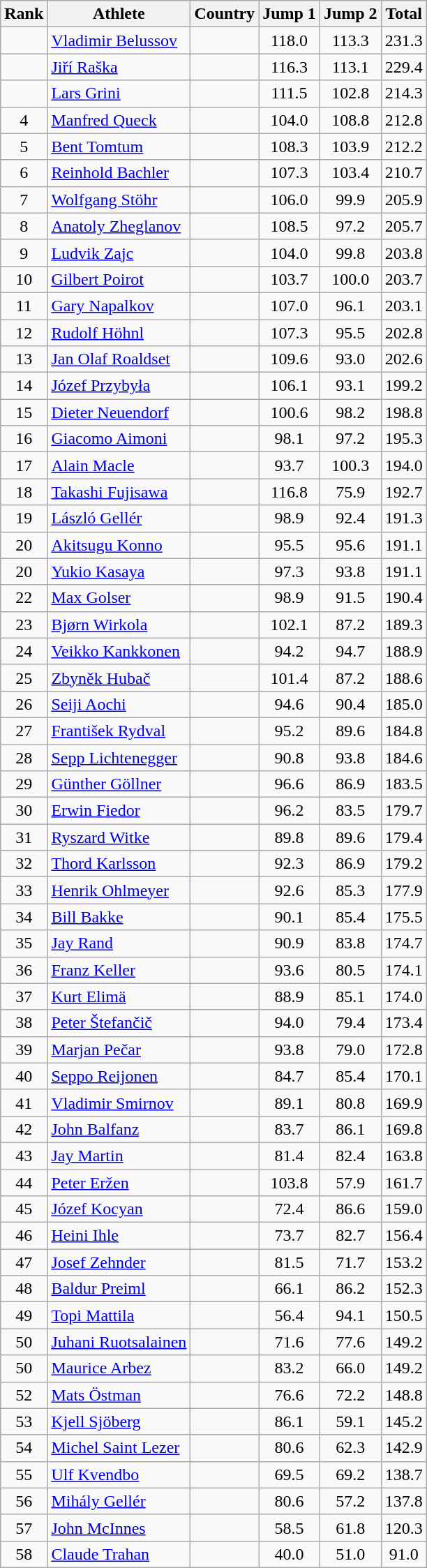<table class="wikitable sortable" style="text-align:center">
<tr>
<th>Rank</th>
<th>Athlete</th>
<th>Country</th>
<th>Jump 1</th>
<th>Jump 2</th>
<th>Total</th>
</tr>
<tr>
<td></td>
<td align=left><a href='#'>Vladimir Belussov</a></td>
<td align=left></td>
<td>118.0</td>
<td>113.3</td>
<td>231.3</td>
</tr>
<tr>
<td></td>
<td align=left><a href='#'>Jiří Raška</a></td>
<td align=left></td>
<td>116.3</td>
<td>113.1</td>
<td>229.4</td>
</tr>
<tr>
<td></td>
<td align=left><a href='#'>Lars Grini</a></td>
<td align=left></td>
<td>111.5</td>
<td>102.8</td>
<td>214.3</td>
</tr>
<tr>
<td>4</td>
<td align=left><a href='#'>Manfred Queck</a></td>
<td align=left></td>
<td>104.0</td>
<td>108.8</td>
<td>212.8</td>
</tr>
<tr>
<td>5</td>
<td align=left><a href='#'>Bent Tomtum</a></td>
<td align=left></td>
<td>108.3</td>
<td>103.9</td>
<td>212.2</td>
</tr>
<tr>
<td>6</td>
<td align=left><a href='#'>Reinhold Bachler</a></td>
<td align=left></td>
<td>107.3</td>
<td>103.4</td>
<td>210.7</td>
</tr>
<tr>
<td>7</td>
<td align=left><a href='#'>Wolfgang Stöhr</a></td>
<td align=left></td>
<td>106.0</td>
<td>99.9</td>
<td>205.9</td>
</tr>
<tr>
<td>8</td>
<td align=left><a href='#'>Anatoly Zheglanov</a></td>
<td align=left></td>
<td>108.5</td>
<td>97.2</td>
<td>205.7</td>
</tr>
<tr>
<td>9</td>
<td align=left><a href='#'>Ludvik Zajc</a></td>
<td align=left></td>
<td>104.0</td>
<td>99.8</td>
<td>203.8</td>
</tr>
<tr>
<td>10</td>
<td align=left><a href='#'>Gilbert Poirot</a></td>
<td align=left></td>
<td>103.7</td>
<td>100.0</td>
<td>203.7</td>
</tr>
<tr>
<td>11</td>
<td align=left><a href='#'>Gary Napalkov</a></td>
<td align=left></td>
<td>107.0</td>
<td>96.1</td>
<td>203.1</td>
</tr>
<tr>
<td>12</td>
<td align=left><a href='#'>Rudolf Höhnl</a></td>
<td align=left></td>
<td>107.3</td>
<td>95.5</td>
<td>202.8</td>
</tr>
<tr>
<td>13</td>
<td align=left><a href='#'>Jan Olaf Roaldset</a></td>
<td align=left></td>
<td>109.6</td>
<td>93.0</td>
<td>202.6</td>
</tr>
<tr>
<td>14</td>
<td align=left><a href='#'>Józef Przybyła</a></td>
<td align=left></td>
<td>106.1</td>
<td>93.1</td>
<td>199.2</td>
</tr>
<tr>
<td>15</td>
<td align=left><a href='#'>Dieter Neuendorf</a></td>
<td align=left></td>
<td>100.6</td>
<td>98.2</td>
<td>198.8</td>
</tr>
<tr>
<td>16</td>
<td align=left><a href='#'>Giacomo Aimoni</a></td>
<td align=left></td>
<td>98.1</td>
<td>97.2</td>
<td>195.3</td>
</tr>
<tr>
<td>17</td>
<td align=left><a href='#'>Alain Macle</a></td>
<td align=left></td>
<td>93.7</td>
<td>100.3</td>
<td>194.0</td>
</tr>
<tr>
<td>18</td>
<td align=left><a href='#'>Takashi Fujisawa</a></td>
<td align=left></td>
<td>116.8</td>
<td>75.9</td>
<td>192.7</td>
</tr>
<tr>
<td>19</td>
<td align=left><a href='#'>László Gellér</a></td>
<td align=left></td>
<td>98.9</td>
<td>92.4</td>
<td>191.3</td>
</tr>
<tr>
<td>20</td>
<td align=left><a href='#'>Akitsugu Konno</a></td>
<td align=left></td>
<td>95.5</td>
<td>95.6</td>
<td>191.1</td>
</tr>
<tr>
<td>20</td>
<td align=left><a href='#'>Yukio Kasaya</a></td>
<td align=left></td>
<td>97.3</td>
<td>93.8</td>
<td>191.1</td>
</tr>
<tr>
<td>22</td>
<td align=left><a href='#'>Max Golser</a></td>
<td align=left></td>
<td>98.9</td>
<td>91.5</td>
<td>190.4</td>
</tr>
<tr>
<td>23</td>
<td align=left><a href='#'>Bjørn Wirkola</a></td>
<td align=left></td>
<td>102.1</td>
<td>87.2</td>
<td>189.3</td>
</tr>
<tr>
<td>24</td>
<td align=left><a href='#'>Veikko Kankkonen</a></td>
<td align=left></td>
<td>94.2</td>
<td>94.7</td>
<td>188.9</td>
</tr>
<tr>
<td>25</td>
<td align=left><a href='#'>Zbyněk Hubač</a></td>
<td align=left></td>
<td>101.4</td>
<td>87.2</td>
<td>188.6</td>
</tr>
<tr>
<td>26</td>
<td align=left><a href='#'>Seiji Aochi</a></td>
<td align=left></td>
<td>94.6</td>
<td>90.4</td>
<td>185.0</td>
</tr>
<tr>
<td>27</td>
<td align=left><a href='#'>František Rydval</a></td>
<td align=left></td>
<td>95.2</td>
<td>89.6</td>
<td>184.8</td>
</tr>
<tr>
<td>28</td>
<td align=left><a href='#'>Sepp Lichtenegger</a></td>
<td align=left></td>
<td>90.8</td>
<td>93.8</td>
<td>184.6</td>
</tr>
<tr>
<td>29</td>
<td align=left><a href='#'>Günther Göllner</a></td>
<td align=left></td>
<td>96.6</td>
<td>86.9</td>
<td>183.5</td>
</tr>
<tr>
<td>30</td>
<td align=left><a href='#'>Erwin Fiedor</a></td>
<td align=left></td>
<td>96.2</td>
<td>83.5</td>
<td>179.7</td>
</tr>
<tr>
<td>31</td>
<td align=left><a href='#'>Ryszard Witke</a></td>
<td align=left></td>
<td>89.8</td>
<td>89.6</td>
<td>179.4</td>
</tr>
<tr>
<td>32</td>
<td align=left><a href='#'>Thord Karlsson</a></td>
<td align=left></td>
<td>92.3</td>
<td>86.9</td>
<td>179.2</td>
</tr>
<tr>
<td>33</td>
<td align=left><a href='#'>Henrik Ohlmeyer</a></td>
<td align=left></td>
<td>92.6</td>
<td>85.3</td>
<td>177.9</td>
</tr>
<tr>
<td>34</td>
<td align=left><a href='#'>Bill Bakke</a></td>
<td align=left></td>
<td>90.1</td>
<td>85.4</td>
<td>175.5</td>
</tr>
<tr>
<td>35</td>
<td align=left><a href='#'>Jay Rand</a></td>
<td align=left></td>
<td>90.9</td>
<td>83.8</td>
<td>174.7</td>
</tr>
<tr>
<td>36</td>
<td align=left><a href='#'>Franz Keller</a></td>
<td align=left></td>
<td>93.6</td>
<td>80.5</td>
<td>174.1</td>
</tr>
<tr>
<td>37</td>
<td align=left><a href='#'>Kurt Elimä</a></td>
<td align=left></td>
<td>88.9</td>
<td>85.1</td>
<td>174.0</td>
</tr>
<tr>
<td>38</td>
<td align=left><a href='#'>Peter Štefančič</a></td>
<td align=left></td>
<td>94.0</td>
<td>79.4</td>
<td>173.4</td>
</tr>
<tr>
<td>39</td>
<td align=left><a href='#'>Marjan Pečar</a></td>
<td align=left></td>
<td>93.8</td>
<td>79.0</td>
<td>172.8</td>
</tr>
<tr>
<td>40</td>
<td align=left><a href='#'>Seppo Reijonen</a></td>
<td align=left></td>
<td>84.7</td>
<td>85.4</td>
<td>170.1</td>
</tr>
<tr>
<td>41</td>
<td align=left><a href='#'>Vladimir Smirnov</a></td>
<td align=left></td>
<td>89.1</td>
<td>80.8</td>
<td>169.9</td>
</tr>
<tr>
<td>42</td>
<td align=left><a href='#'>John Balfanz</a></td>
<td align=left></td>
<td>83.7</td>
<td>86.1</td>
<td>169.8</td>
</tr>
<tr>
<td>43</td>
<td align=left><a href='#'>Jay Martin</a></td>
<td align=left></td>
<td>81.4</td>
<td>82.4</td>
<td>163.8</td>
</tr>
<tr>
<td>44</td>
<td align=left><a href='#'>Peter Eržen</a></td>
<td align=left></td>
<td>103.8</td>
<td>57.9</td>
<td>161.7</td>
</tr>
<tr>
<td>45</td>
<td align=left><a href='#'>Józef Kocyan</a></td>
<td align=left></td>
<td>72.4</td>
<td>86.6</td>
<td>159.0</td>
</tr>
<tr>
<td>46</td>
<td align=left><a href='#'>Heini Ihle</a></td>
<td align=left></td>
<td>73.7</td>
<td>82.7</td>
<td>156.4</td>
</tr>
<tr>
<td>47</td>
<td align=left><a href='#'>Josef Zehnder</a></td>
<td align=left></td>
<td>81.5</td>
<td>71.7</td>
<td>153.2</td>
</tr>
<tr>
<td>48</td>
<td align=left><a href='#'>Baldur Preiml</a></td>
<td align=left></td>
<td>66.1</td>
<td>86.2</td>
<td>152.3</td>
</tr>
<tr>
<td>49</td>
<td align=left><a href='#'>Topi Mattila</a></td>
<td align=left></td>
<td>56.4</td>
<td>94.1</td>
<td>150.5</td>
</tr>
<tr>
<td>50</td>
<td align=left><a href='#'>Juhani Ruotsalainen</a></td>
<td align=left></td>
<td>71.6</td>
<td>77.6</td>
<td>149.2</td>
</tr>
<tr>
<td>50</td>
<td align=left><a href='#'>Maurice Arbez</a></td>
<td align=left></td>
<td>83.2</td>
<td>66.0</td>
<td>149.2</td>
</tr>
<tr>
<td>52</td>
<td align=left><a href='#'>Mats Östman</a></td>
<td align=left></td>
<td>76.6</td>
<td>72.2</td>
<td>148.8</td>
</tr>
<tr>
<td>53</td>
<td align=left><a href='#'>Kjell Sjöberg</a></td>
<td align=left></td>
<td>86.1</td>
<td>59.1</td>
<td>145.2</td>
</tr>
<tr>
<td>54</td>
<td align=left><a href='#'>Michel Saint Lezer</a></td>
<td align=left></td>
<td>80.6</td>
<td>62.3</td>
<td>142.9</td>
</tr>
<tr>
<td>55</td>
<td align=left><a href='#'>Ulf Kvendbo</a></td>
<td align=left></td>
<td>69.5</td>
<td>69.2</td>
<td>138.7</td>
</tr>
<tr>
<td>56</td>
<td align=left><a href='#'>Mihály Gellér</a></td>
<td align=left></td>
<td>80.6</td>
<td>57.2</td>
<td>137.8</td>
</tr>
<tr>
<td>57</td>
<td align=left><a href='#'>John McInnes</a></td>
<td align=left></td>
<td>58.5</td>
<td>61.8</td>
<td>120.3</td>
</tr>
<tr>
<td>58</td>
<td align=left><a href='#'>Claude Trahan</a></td>
<td align=left></td>
<td>40.0</td>
<td>51.0</td>
<td>91.0</td>
</tr>
</table>
